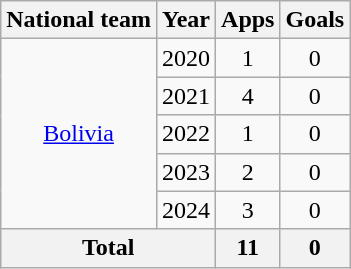<table class="wikitable" style="text-align:center">
<tr>
<th>National team</th>
<th>Year</th>
<th>Apps</th>
<th>Goals</th>
</tr>
<tr>
<td rowspan="5"><a href='#'>Bolivia</a></td>
<td>2020</td>
<td>1</td>
<td>0</td>
</tr>
<tr>
<td>2021</td>
<td>4</td>
<td>0</td>
</tr>
<tr>
<td>2022</td>
<td>1</td>
<td>0</td>
</tr>
<tr>
<td>2023</td>
<td>2</td>
<td>0</td>
</tr>
<tr>
<td>2024</td>
<td>3</td>
<td>0</td>
</tr>
<tr>
<th colspan="2">Total</th>
<th>11</th>
<th>0</th>
</tr>
</table>
